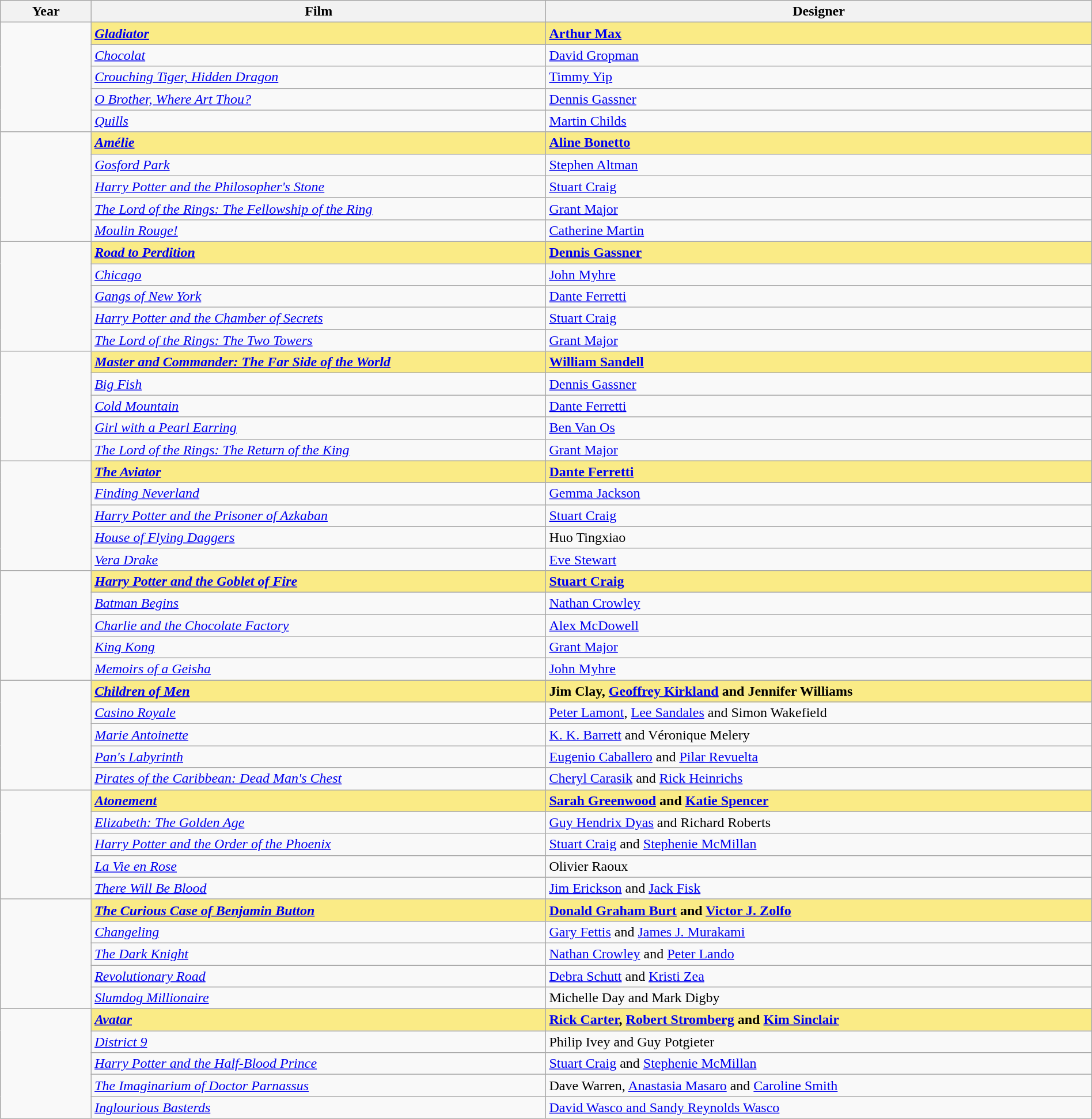<table class="wikitable" style="width:100%;" cellpadding="5">
<tr>
<th style="width:5%;">Year</th>
<th style="width:25%;">Film</th>
<th style="width:30%;">Designer</th>
</tr>
<tr>
<td rowspan="5"></td>
<td style="background:#FAEB86"><strong><em><a href='#'>Gladiator</a></em></strong></td>
<td style="background:#FAEB86"><strong><a href='#'>Arthur Max</a></strong></td>
</tr>
<tr>
<td><em><a href='#'>Chocolat</a></em></td>
<td><a href='#'>David Gropman</a></td>
</tr>
<tr>
<td><em><a href='#'>Crouching Tiger, Hidden Dragon</a></em></td>
<td><a href='#'>Timmy Yip</a></td>
</tr>
<tr>
<td><em><a href='#'>O Brother, Where Art Thou?</a></em></td>
<td><a href='#'>Dennis Gassner</a></td>
</tr>
<tr>
<td><em><a href='#'>Quills</a></em></td>
<td><a href='#'>Martin Childs</a></td>
</tr>
<tr>
<td rowspan="5"></td>
<td style="background:#FAEB86"><strong><em><a href='#'>Amélie</a></em></strong></td>
<td style="background:#FAEB86"><strong><a href='#'>Aline Bonetto</a></strong></td>
</tr>
<tr>
<td><em><a href='#'>Gosford Park</a></em></td>
<td><a href='#'>Stephen Altman</a></td>
</tr>
<tr>
<td><em><a href='#'>Harry Potter and the Philosopher's Stone</a></em></td>
<td><a href='#'>Stuart Craig</a></td>
</tr>
<tr>
<td><em><a href='#'>The Lord of the Rings: The Fellowship of the Ring</a></em></td>
<td><a href='#'>Grant Major</a></td>
</tr>
<tr>
<td><em><a href='#'>Moulin Rouge!</a></em></td>
<td><a href='#'>Catherine Martin</a></td>
</tr>
<tr>
<td rowspan="5"></td>
<td style="background:#FAEB86"><strong><em><a href='#'>Road to Perdition</a></em></strong></td>
<td style="background:#FAEB86"><strong><a href='#'>Dennis Gassner</a></strong></td>
</tr>
<tr>
<td><em><a href='#'>Chicago</a></em></td>
<td><a href='#'>John Myhre</a></td>
</tr>
<tr>
<td><em><a href='#'>Gangs of New York</a></em></td>
<td><a href='#'>Dante Ferretti</a></td>
</tr>
<tr>
<td><em><a href='#'>Harry Potter and the Chamber of Secrets</a></em></td>
<td><a href='#'>Stuart Craig</a></td>
</tr>
<tr>
<td><em><a href='#'>The Lord of the Rings: The Two Towers</a></em></td>
<td><a href='#'>Grant Major</a></td>
</tr>
<tr>
<td rowspan="5"></td>
<td style="background:#FAEB86"><strong><em><a href='#'>Master and Commander: The Far Side of the World</a></em></strong></td>
<td style="background:#FAEB86"><strong><a href='#'>William Sandell</a></strong></td>
</tr>
<tr>
<td><em><a href='#'>Big Fish</a></em></td>
<td><a href='#'>Dennis Gassner</a></td>
</tr>
<tr>
<td><em><a href='#'>Cold Mountain</a></em></td>
<td><a href='#'>Dante Ferretti</a></td>
</tr>
<tr>
<td><em><a href='#'>Girl with a Pearl Earring</a></em></td>
<td><a href='#'>Ben Van Os</a></td>
</tr>
<tr>
<td><em><a href='#'>The Lord of the Rings: The Return of the King</a></em></td>
<td><a href='#'>Grant Major</a></td>
</tr>
<tr>
<td rowspan="5"></td>
<td style="background:#FAEB86"><strong><em><a href='#'>The Aviator</a></em></strong></td>
<td style="background:#FAEB86"><strong><a href='#'>Dante Ferretti</a></strong></td>
</tr>
<tr>
<td><em><a href='#'>Finding Neverland</a></em></td>
<td><a href='#'>Gemma Jackson</a></td>
</tr>
<tr>
<td><em><a href='#'>Harry Potter and the Prisoner of Azkaban</a></em></td>
<td><a href='#'>Stuart Craig</a></td>
</tr>
<tr>
<td><em><a href='#'>House of Flying Daggers</a></em></td>
<td>Huo Tingxiao</td>
</tr>
<tr>
<td><em><a href='#'>Vera Drake</a></em></td>
<td><a href='#'>Eve Stewart</a></td>
</tr>
<tr>
<td rowspan="5"></td>
<td style="background:#FAEB86"><strong><em><a href='#'>Harry Potter and the Goblet of Fire</a></em></strong></td>
<td style="background:#FAEB86"><strong><a href='#'>Stuart Craig</a></strong></td>
</tr>
<tr>
<td><em><a href='#'>Batman Begins</a></em></td>
<td><a href='#'>Nathan Crowley</a></td>
</tr>
<tr>
<td><em><a href='#'>Charlie and the Chocolate Factory</a></em></td>
<td><a href='#'>Alex McDowell</a></td>
</tr>
<tr>
<td><em><a href='#'>King Kong</a></em></td>
<td><a href='#'>Grant Major</a></td>
</tr>
<tr>
<td><em><a href='#'>Memoirs of a Geisha</a></em></td>
<td><a href='#'>John Myhre</a></td>
</tr>
<tr>
<td rowspan="5"></td>
<td style="background:#FAEB86"><strong><em><a href='#'>Children of Men</a></em></strong></td>
<td style="background:#FAEB86"><strong>Jim Clay, <a href='#'>Geoffrey Kirkland</a> and Jennifer Williams</strong></td>
</tr>
<tr>
<td><em><a href='#'>Casino Royale</a></em></td>
<td><a href='#'>Peter Lamont</a>, <a href='#'>Lee Sandales</a> and Simon Wakefield</td>
</tr>
<tr>
<td><em><a href='#'>Marie Antoinette</a></em></td>
<td><a href='#'>K. K. Barrett</a> and Véronique Melery</td>
</tr>
<tr>
<td><em><a href='#'>Pan's Labyrinth</a></em></td>
<td><a href='#'>Eugenio Caballero</a> and <a href='#'>Pilar Revuelta</a></td>
</tr>
<tr>
<td><em><a href='#'>Pirates of the Caribbean: Dead Man's Chest</a></em></td>
<td><a href='#'>Cheryl Carasik</a> and <a href='#'>Rick Heinrichs</a></td>
</tr>
<tr>
<td rowspan="5"></td>
<td style="background:#FAEB86"><strong><em><a href='#'>Atonement</a></em></strong></td>
<td style="background:#FAEB86"><strong><a href='#'>Sarah Greenwood</a> and <a href='#'>Katie Spencer</a></strong></td>
</tr>
<tr>
<td><em><a href='#'>Elizabeth: The Golden Age</a></em></td>
<td><a href='#'>Guy Hendrix Dyas</a> and Richard Roberts</td>
</tr>
<tr>
<td><em><a href='#'>Harry Potter and the Order of the Phoenix</a></em></td>
<td><a href='#'>Stuart Craig</a> and <a href='#'>Stephenie McMillan</a></td>
</tr>
<tr>
<td><em><a href='#'>La Vie en Rose</a></em></td>
<td>Olivier Raoux</td>
</tr>
<tr>
<td><em><a href='#'>There Will Be Blood</a></em></td>
<td><a href='#'>Jim Erickson</a> and <a href='#'>Jack Fisk</a></td>
</tr>
<tr>
<td rowspan="5"></td>
<td style="background:#FAEB86"><strong><em><a href='#'>The Curious Case of Benjamin Button</a></em></strong></td>
<td style="background:#FAEB86"><strong><a href='#'>Donald Graham Burt</a> and <a href='#'>Victor J. Zolfo</a></strong></td>
</tr>
<tr>
<td><em><a href='#'>Changeling</a></em></td>
<td><a href='#'>Gary Fettis</a> and <a href='#'>James J. Murakami</a></td>
</tr>
<tr>
<td><em><a href='#'>The Dark Knight</a></em></td>
<td><a href='#'>Nathan Crowley</a> and <a href='#'>Peter Lando</a></td>
</tr>
<tr>
<td><em><a href='#'>Revolutionary Road</a></em></td>
<td><a href='#'>Debra Schutt</a> and <a href='#'>Kristi Zea</a></td>
</tr>
<tr>
<td><em><a href='#'>Slumdog Millionaire</a></em></td>
<td>Michelle Day and Mark Digby</td>
</tr>
<tr>
<td rowspan="5"></td>
<td style="background:#FAEB86"><strong><em><a href='#'>Avatar</a></em></strong></td>
<td style="background:#FAEB86"><strong><a href='#'>Rick Carter</a>, <a href='#'>Robert Stromberg</a> and <a href='#'>Kim Sinclair</a></strong></td>
</tr>
<tr>
<td><em><a href='#'>District 9</a></em></td>
<td>Philip Ivey and Guy Potgieter</td>
</tr>
<tr>
<td><em><a href='#'>Harry Potter and the Half-Blood Prince</a></em></td>
<td><a href='#'>Stuart Craig</a> and <a href='#'>Stephenie McMillan</a></td>
</tr>
<tr>
<td><em><a href='#'>The Imaginarium of Doctor Parnassus</a></em></td>
<td>Dave Warren, <a href='#'>Anastasia Masaro</a> and <a href='#'>Caroline Smith</a></td>
</tr>
<tr>
<td><em><a href='#'>Inglourious Basterds</a></em></td>
<td><a href='#'>David Wasco and Sandy Reynolds Wasco</a></td>
</tr>
</table>
